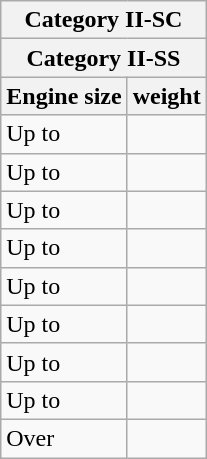<table class="wikitable">
<tr>
<th colspan=2>Category II-SC</th>
</tr>
<tr>
<th colspan=2>Category II-SS</th>
</tr>
<tr>
<th>Engine size</th>
<th>weight</th>
</tr>
<tr>
<td>Up to </td>
<td></td>
</tr>
<tr>
<td>Up to </td>
<td></td>
</tr>
<tr>
<td>Up to </td>
<td></td>
</tr>
<tr>
<td>Up to </td>
<td></td>
</tr>
<tr>
<td>Up to </td>
<td></td>
</tr>
<tr>
<td>Up to </td>
<td></td>
</tr>
<tr>
<td>Up to </td>
<td></td>
</tr>
<tr>
<td>Up to </td>
<td></td>
</tr>
<tr>
<td>Over </td>
<td></td>
</tr>
</table>
